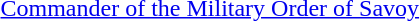<table>
<tr>
<td rowspan=2 style="width:60px; vertical-align:top;"></td>
<td><a href='#'>Commander of the Military Order of Savoy</a></td>
</tr>
<tr>
<td></td>
</tr>
</table>
